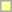<table class=wikitable style="font-size: 95%">
<tr>
<td bgcolor=ffff99></td>
</tr>
</table>
